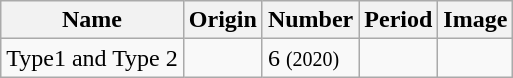<table class="wikitable mw-collapsible mw-collapsed">
<tr>
<th>Name</th>
<th>Origin</th>
<th>Number</th>
<th>Period</th>
<th>Image</th>
</tr>
<tr>
<td>Type1 and Type 2</td>
<td></td>
<td>6 <small>(2020)</small></td>
<td></td>
<td><br></td>
</tr>
</table>
